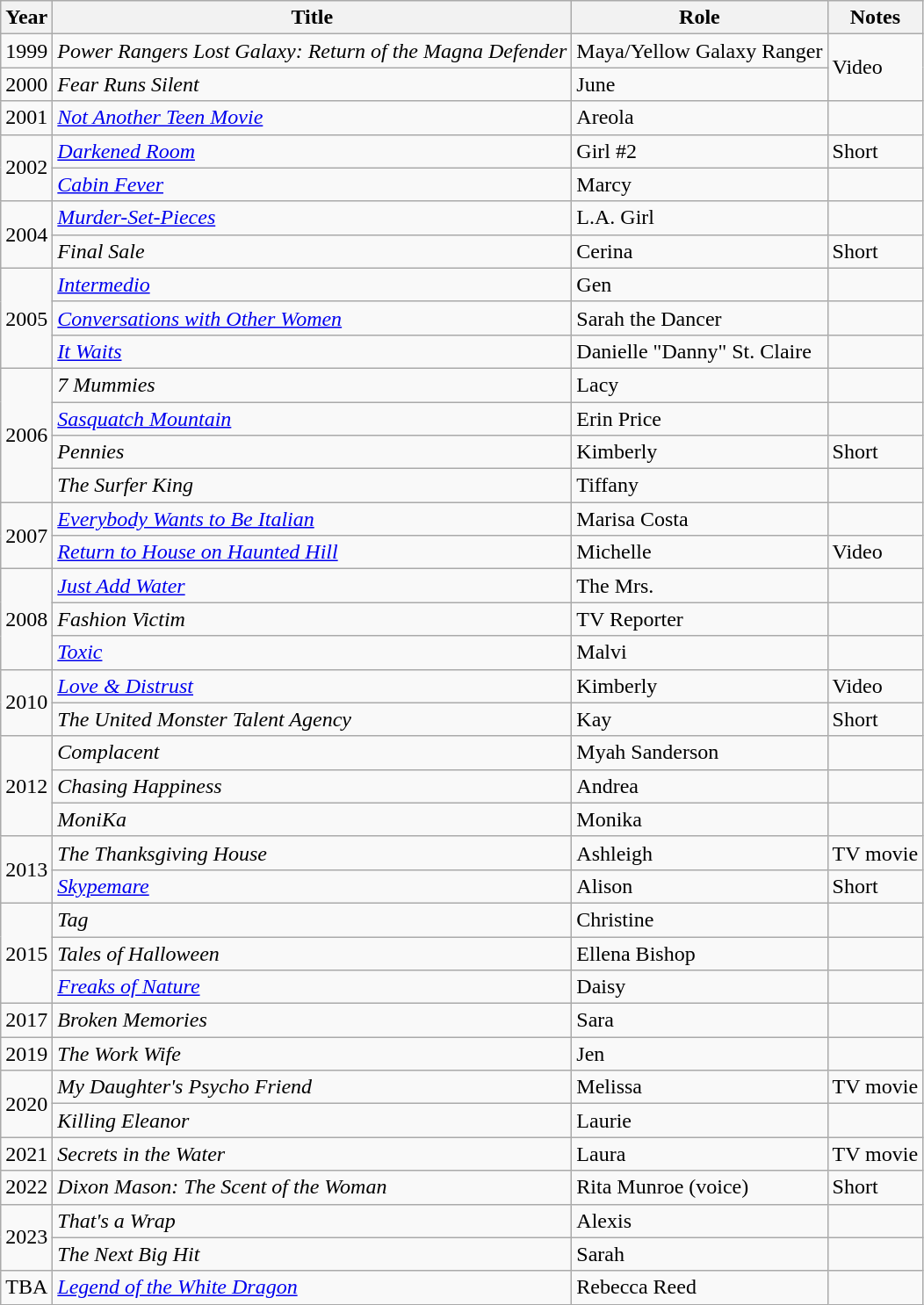<table class="wikitable sortable" style="text-align:left;">
<tr>
<th>Year</th>
<th>Title</th>
<th>Role</th>
<th>Notes</th>
</tr>
<tr>
<td>1999</td>
<td><em>Power Rangers Lost Galaxy: Return of the Magna Defender</em></td>
<td>Maya/Yellow Galaxy Ranger</td>
<td rowspan="2">Video</td>
</tr>
<tr>
<td>2000</td>
<td><em>Fear Runs Silent</em></td>
<td>June</td>
</tr>
<tr>
<td>2001</td>
<td><em><a href='#'>Not Another Teen Movie</a></em></td>
<td>Areola</td>
<td></td>
</tr>
<tr>
<td rowspan="2">2002</td>
<td><em><a href='#'>Darkened Room</a></em></td>
<td>Girl #2</td>
<td>Short</td>
</tr>
<tr>
<td><em><a href='#'>Cabin Fever</a></em></td>
<td>Marcy</td>
<td></td>
</tr>
<tr>
<td rowspan="2">2004</td>
<td><em><a href='#'>Murder-Set-Pieces</a></em></td>
<td>L.A. Girl</td>
<td></td>
</tr>
<tr>
<td><em>Final Sale</em></td>
<td>Cerina</td>
<td>Short</td>
</tr>
<tr>
<td rowspan="3">2005</td>
<td><em><a href='#'>Intermedio</a></em></td>
<td>Gen</td>
<td></td>
</tr>
<tr>
<td><em><a href='#'>Conversations with Other Women</a></em></td>
<td>Sarah the Dancer</td>
<td></td>
</tr>
<tr>
<td><em><a href='#'>It Waits</a></em></td>
<td>Danielle "Danny" St. Claire</td>
<td></td>
</tr>
<tr>
<td rowspan="4">2006</td>
<td><em>7 Mummies</em></td>
<td>Lacy</td>
<td></td>
</tr>
<tr>
<td><em><a href='#'>Sasquatch Mountain</a></em></td>
<td>Erin Price</td>
<td></td>
</tr>
<tr>
<td><em>Pennies</em></td>
<td>Kimberly</td>
<td>Short</td>
</tr>
<tr>
<td><em>The Surfer King</em></td>
<td>Tiffany</td>
<td></td>
</tr>
<tr>
<td rowspan="2">2007</td>
<td><em><a href='#'>Everybody Wants to Be Italian</a></em></td>
<td>Marisa Costa</td>
<td></td>
</tr>
<tr>
<td><em><a href='#'>Return to House on Haunted Hill</a></em></td>
<td>Michelle</td>
<td>Video</td>
</tr>
<tr>
<td rowspan="3">2008</td>
<td><em><a href='#'>Just Add Water</a></em></td>
<td>The Mrs.</td>
<td></td>
</tr>
<tr>
<td><em>Fashion Victim</em></td>
<td>TV Reporter</td>
<td></td>
</tr>
<tr>
<td><em><a href='#'>Toxic</a></em></td>
<td>Malvi</td>
<td></td>
</tr>
<tr>
<td rowspan="2">2010</td>
<td><em><a href='#'>Love & Distrust</a></em></td>
<td>Kimberly</td>
<td>Video</td>
</tr>
<tr>
<td><em>The United Monster Talent Agency</em></td>
<td>Kay</td>
<td>Short</td>
</tr>
<tr>
<td rowspan="3">2012</td>
<td><em>Complacent</em></td>
<td>Myah Sanderson</td>
<td></td>
</tr>
<tr>
<td><em>Chasing Happiness</em></td>
<td>Andrea</td>
<td></td>
</tr>
<tr>
<td><em>MoniKa</em></td>
<td>Monika</td>
<td></td>
</tr>
<tr>
<td rowspan="2">2013</td>
<td><em>The Thanksgiving House</em></td>
<td>Ashleigh</td>
<td>TV movie</td>
</tr>
<tr>
<td><em><a href='#'>Skypemare</a></em></td>
<td>Alison</td>
<td>Short</td>
</tr>
<tr>
<td rowspan="3">2015</td>
<td><em>Tag</em></td>
<td>Christine</td>
<td></td>
</tr>
<tr>
<td><em>Tales of Halloween</em></td>
<td>Ellena Bishop</td>
<td></td>
</tr>
<tr>
<td><em><a href='#'>Freaks of Nature</a></em></td>
<td>Daisy</td>
<td></td>
</tr>
<tr>
<td>2017</td>
<td><em>Broken Memories</em></td>
<td>Sara</td>
<td></td>
</tr>
<tr>
<td>2019</td>
<td><em>The Work Wife</em></td>
<td>Jen</td>
<td></td>
</tr>
<tr>
<td rowspan="2">2020</td>
<td><em>My Daughter's Psycho Friend</em></td>
<td>Melissa</td>
<td>TV movie</td>
</tr>
<tr>
<td><em>Killing Eleanor</em></td>
<td>Laurie</td>
<td></td>
</tr>
<tr>
<td>2021</td>
<td><em>Secrets in the Water</em></td>
<td>Laura</td>
<td>TV movie</td>
</tr>
<tr>
<td>2022</td>
<td><em>Dixon Mason: The Scent of the Woman</em></td>
<td>Rita Munroe (voice)</td>
<td>Short</td>
</tr>
<tr>
<td rowspan="2">2023</td>
<td><em>That's a Wrap</em></td>
<td>Alexis</td>
<td></td>
</tr>
<tr>
<td><em>The Next Big Hit</em></td>
<td>Sarah</td>
<td></td>
</tr>
<tr>
<td>TBA</td>
<td><em><a href='#'>Legend of the White Dragon</a></em></td>
<td>Rebecca Reed</td>
<td></td>
</tr>
</table>
